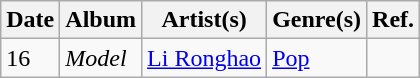<table class="wikitable">
<tr>
<th>Date</th>
<th>Album</th>
<th>Artist(s)</th>
<th>Genre(s)</th>
<th>Ref.</th>
</tr>
<tr>
<td>16</td>
<td><em>Model</em></td>
<td><a href='#'>Li Ronghao</a></td>
<td><a href='#'>Pop</a></td>
<td></td>
</tr>
</table>
